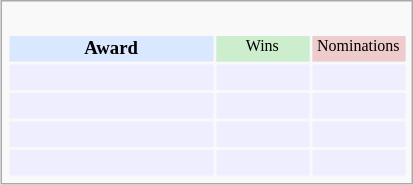<table class="infobox" style="width: 22em; text-align: left; font-size: 78%; vertical-align: middle;">
<tr>
<td colspan="3" style="text-align:center;"> <br> </td>
</tr>
<tr style="background:#d9e8ff; text-align:center;">
<th style="vertical-align: middle;">Award</th>
<td style="background:#cec; font-size:8pt; width:60px;">Wins</td>
<td style="background:#ecc; font-size:8pt; width:60px;">Nominations</td>
</tr>
<tr style="background:#eef;">
<td style="text-align:center;"><br></td>
<td></td>
<td></td>
</tr>
<tr style="background:#eef;">
<td style="text-align:center;"><br></td>
<td></td>
<td></td>
</tr>
<tr style="background:#eef;">
<td style="text-align:center;"><br></td>
<td></td>
<td></td>
</tr>
<tr style="background:#eef;">
<td style="text-align:center;"><br></td>
<td></td>
<td></td>
</tr>
</table>
